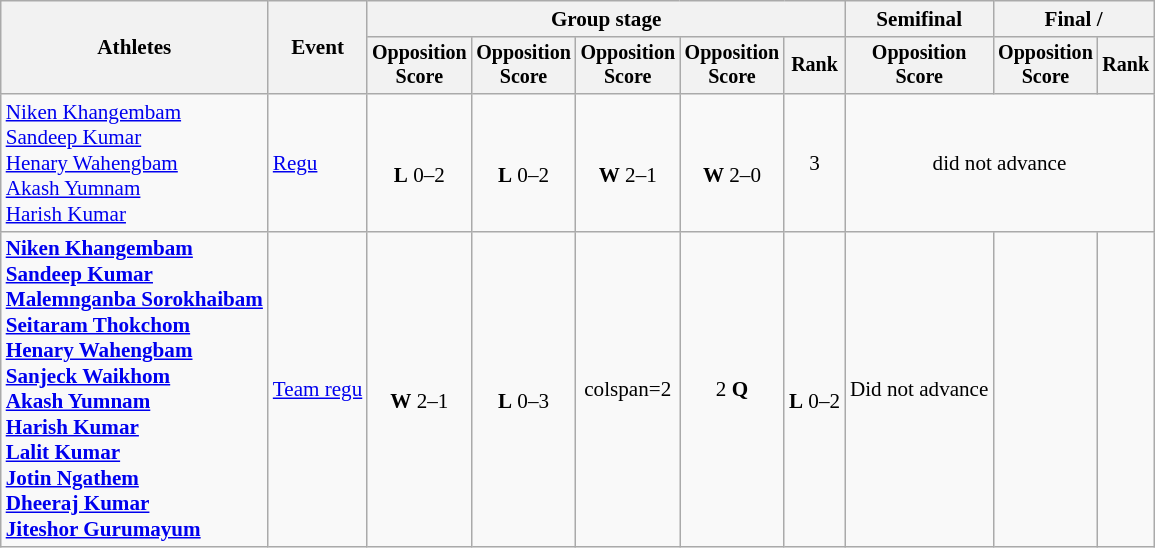<table class=wikitable style=font-size:88%;text-align:center>
<tr>
<th rowspan=2>Athletes</th>
<th rowspan=2>Event</th>
<th colspan=5>Group stage</th>
<th>Semifinal</th>
<th colspan=2>Final / </th>
</tr>
<tr style=font-size:95%>
<th>Opposition<br>Score</th>
<th>Opposition<br>Score</th>
<th>Opposition<br>Score</th>
<th>Opposition<br>Score</th>
<th>Rank</th>
<th>Opposition<br>Score</th>
<th>Opposition<br>Score</th>
<th>Rank</th>
</tr>
<tr>
<td align=left><a href='#'>Niken Khangembam</a><br><a href='#'>Sandeep Kumar</a><br><a href='#'>Henary Wahengbam</a><br><a href='#'>Akash Yumnam</a><br><a href='#'>Harish Kumar</a></td>
<td align=left><a href='#'>Regu</a></td>
<td><br><strong>L</strong> 0–2</td>
<td><br><strong>L</strong> 0–2</td>
<td><br><strong>W</strong> 2–1</td>
<td><br><strong>W</strong> 2–0</td>
<td>3</td>
<td colspan=3>did not advance</td>
</tr>
<tr>
<td align=left><strong><a href='#'>Niken Khangembam</a><br><a href='#'>Sandeep Kumar</a><br><a href='#'>Malemnganba Sorokhaibam</a><br><a href='#'>Seitaram Thokchom</a><br><a href='#'>Henary Wahengbam</a><br><a href='#'>Sanjeck Waikhom</a><br><a href='#'>Akash Yumnam</a><br><a href='#'>Harish Kumar</a><br><a href='#'>Lalit Kumar</a><br><a href='#'>Jotin Ngathem</a><br><a href='#'>Dheeraj Kumar</a><br><a href='#'>Jiteshor Gurumayum</a></strong></td>
<td align=left><a href='#'>Team regu</a></td>
<td><br><strong>W</strong> 2–1</td>
<td><br><strong>L</strong> 0–3</td>
<td>colspan=2 </td>
<td>2 <strong>Q</strong></td>
<td><br><strong>L</strong> 0–2</td>
<td>Did not advance</td>
<td></td>
</tr>
</table>
